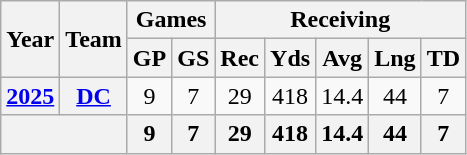<table class="wikitable" style="text-align:center;">
<tr>
<th rowspan="2">Year</th>
<th rowspan="2">Team</th>
<th colspan="2">Games</th>
<th colspan="5">Receiving</th>
</tr>
<tr>
<th>GP</th>
<th>GS</th>
<th>Rec</th>
<th>Yds</th>
<th>Avg</th>
<th>Lng</th>
<th>TD</th>
</tr>
<tr>
<th><a href='#'>2025</a></th>
<th><a href='#'>DC</a></th>
<td>9</td>
<td>7</td>
<td>29</td>
<td>418</td>
<td>14.4</td>
<td>44</td>
<td>7</td>
</tr>
<tr>
<th colspan="2"></th>
<th>9</th>
<th>7</th>
<th>29</th>
<th>418</th>
<th>14.4</th>
<th>44</th>
<th>7</th>
</tr>
</table>
